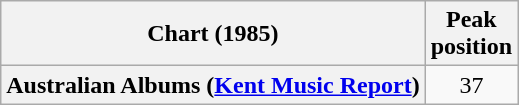<table class="wikitable sortable plainrowheaders" style="text-align:center">
<tr>
<th scope="col">Chart (1985)</th>
<th scope="col">Peak <br>position</th>
</tr>
<tr>
<th scope="row">Australian Albums (<a href='#'>Kent Music Report</a>)</th>
<td>37</td>
</tr>
</table>
